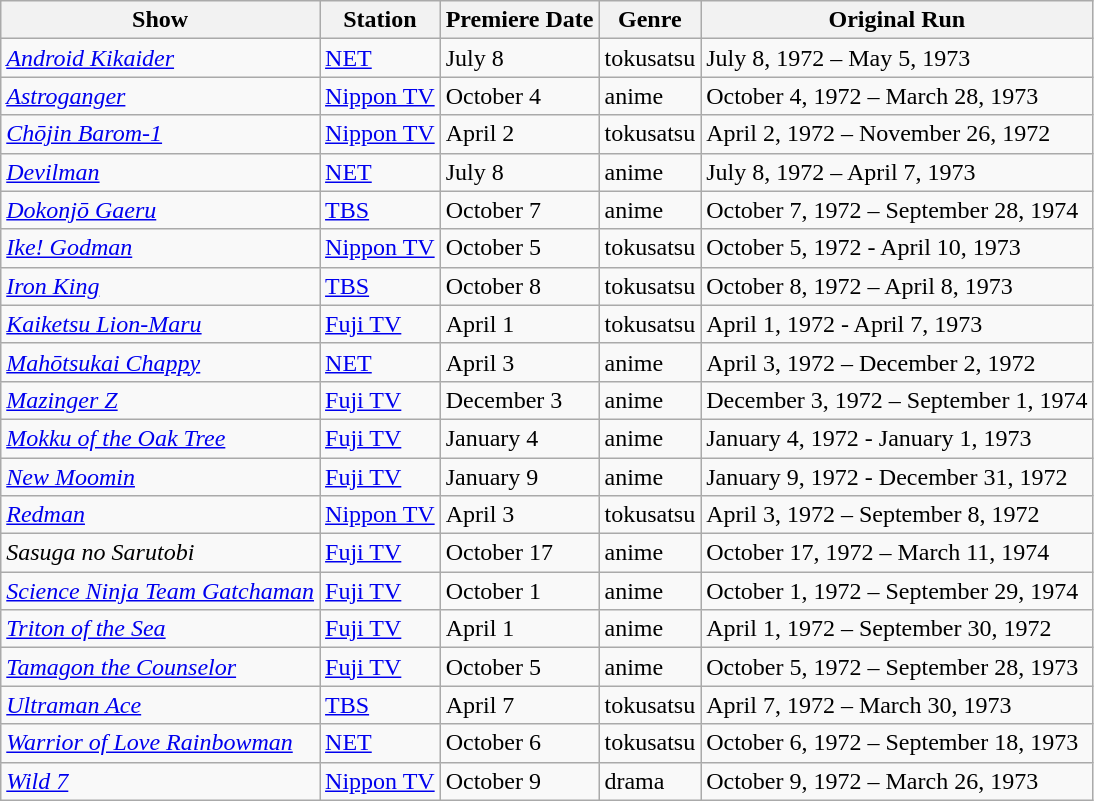<table class="wikitable sortable">
<tr>
<th>Show</th>
<th>Station</th>
<th>Premiere Date</th>
<th>Genre</th>
<th>Original Run</th>
</tr>
<tr>
<td><em><a href='#'>Android Kikaider</a></em></td>
<td><a href='#'>NET</a></td>
<td>July 8</td>
<td>tokusatsu</td>
<td>July 8, 1972 – May 5, 1973</td>
</tr>
<tr>
<td><em><a href='#'>Astroganger</a></em></td>
<td><a href='#'>Nippon TV</a></td>
<td>October 4</td>
<td>anime</td>
<td>October 4, 1972 – March 28, 1973</td>
</tr>
<tr>
<td><em><a href='#'>Chōjin Barom-1</a></em></td>
<td><a href='#'>Nippon TV</a></td>
<td>April 2</td>
<td>tokusatsu</td>
<td>April 2, 1972 – November 26, 1972</td>
</tr>
<tr>
<td><em><a href='#'>Devilman</a></em></td>
<td><a href='#'>NET</a></td>
<td>July 8</td>
<td>anime</td>
<td>July 8, 1972 – April 7, 1973</td>
</tr>
<tr>
<td><em><a href='#'>Dokonjō Gaeru</a></em></td>
<td><a href='#'>TBS</a></td>
<td>October 7</td>
<td>anime</td>
<td>October 7, 1972 – September 28, 1974</td>
</tr>
<tr>
<td><em><a href='#'>Ike! Godman</a></em></td>
<td><a href='#'>Nippon TV</a></td>
<td>October 5</td>
<td>tokusatsu</td>
<td>October 5, 1972 - April 10, 1973</td>
</tr>
<tr>
<td><em><a href='#'>Iron King</a></em></td>
<td><a href='#'>TBS</a></td>
<td>October 8</td>
<td>tokusatsu</td>
<td>October 8, 1972 – April 8, 1973</td>
</tr>
<tr>
<td><em><a href='#'>Kaiketsu Lion-Maru</a></em></td>
<td><a href='#'>Fuji TV</a></td>
<td>April 1</td>
<td>tokusatsu</td>
<td>April 1, 1972 - April 7, 1973</td>
</tr>
<tr>
<td><em><a href='#'>Mahōtsukai Chappy</a></em></td>
<td><a href='#'>NET</a></td>
<td>April 3</td>
<td>anime</td>
<td>April 3, 1972 – December 2, 1972</td>
</tr>
<tr>
<td><em><a href='#'>Mazinger Z</a></em></td>
<td><a href='#'>Fuji TV</a></td>
<td>December 3</td>
<td>anime</td>
<td>December 3, 1972 – September 1, 1974</td>
</tr>
<tr>
<td><em><a href='#'>Mokku of the Oak Tree</a></em></td>
<td><a href='#'>Fuji TV</a></td>
<td>January 4</td>
<td>anime</td>
<td>January 4, 1972 - January 1, 1973</td>
</tr>
<tr>
<td><em><a href='#'>New Moomin</a></em></td>
<td><a href='#'>Fuji TV</a></td>
<td>January 9</td>
<td>anime</td>
<td>January 9, 1972 - December 31, 1972</td>
</tr>
<tr>
<td><em><a href='#'>Redman</a></em></td>
<td><a href='#'>Nippon TV</a></td>
<td>April 3</td>
<td>tokusatsu</td>
<td>April 3, 1972 – September 8, 1972</td>
</tr>
<tr>
<td><em>Sasuga no Sarutobi</em></td>
<td><a href='#'>Fuji TV</a></td>
<td>October 17</td>
<td>anime</td>
<td>October 17, 1972 – March 11, 1974</td>
</tr>
<tr>
<td><em><a href='#'>Science Ninja Team Gatchaman</a></em></td>
<td><a href='#'>Fuji TV</a></td>
<td>October 1</td>
<td>anime</td>
<td>October 1, 1972 – September 29, 1974</td>
</tr>
<tr>
<td><em><a href='#'>Triton of the Sea</a></em></td>
<td><a href='#'>Fuji TV</a></td>
<td>April 1</td>
<td>anime</td>
<td>April 1, 1972 – September 30, 1972</td>
</tr>
<tr>
<td><em><a href='#'>Tamagon the Counselor</a></em></td>
<td><a href='#'>Fuji TV</a></td>
<td>October 5</td>
<td>anime</td>
<td>October 5, 1972 – September 28, 1973</td>
</tr>
<tr>
<td><em><a href='#'>Ultraman Ace</a></em></td>
<td><a href='#'>TBS</a></td>
<td>April 7</td>
<td>tokusatsu</td>
<td>April 7, 1972 – March 30, 1973</td>
</tr>
<tr>
<td><em><a href='#'>Warrior of Love Rainbowman</a></em></td>
<td><a href='#'>NET</a></td>
<td>October 6</td>
<td>tokusatsu</td>
<td>October 6, 1972 – September 18, 1973</td>
</tr>
<tr>
<td><em><a href='#'>Wild 7</a></em></td>
<td><a href='#'>Nippon TV</a></td>
<td>October 9</td>
<td>drama</td>
<td>October 9, 1972 – March 26, 1973</td>
</tr>
</table>
